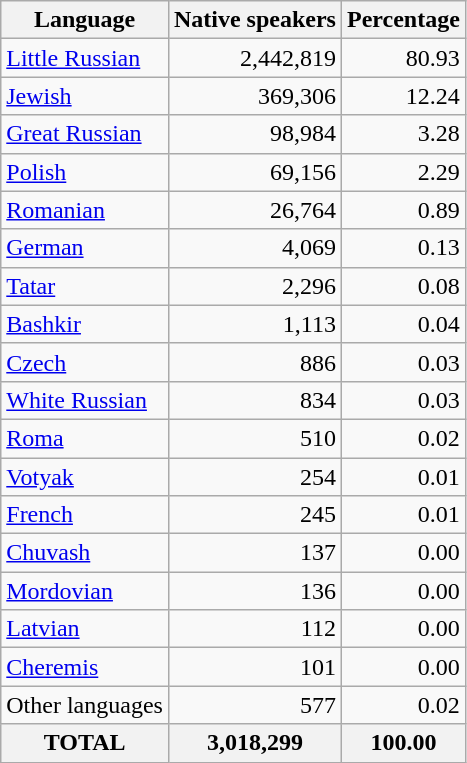<table class="wikitable sortable">
<tr>
<th>Language</th>
<th>Native speakers</th>
<th>Percentage</th>
</tr>
<tr>
<td><a href='#'>Little Russian</a></td>
<td align="right">2,442,819</td>
<td align="right">80.93</td>
</tr>
<tr>
<td><a href='#'>Jewish</a></td>
<td align="right">369,306</td>
<td align="right">12.24</td>
</tr>
<tr>
<td><a href='#'>Great Russian</a></td>
<td align="right">98,984</td>
<td align="right">3.28</td>
</tr>
<tr>
<td><a href='#'>Polish</a></td>
<td align="right">69,156</td>
<td align="right">2.29</td>
</tr>
<tr>
<td><a href='#'>Romanian</a></td>
<td align="right">26,764</td>
<td align="right">0.89</td>
</tr>
<tr>
<td><a href='#'>German</a></td>
<td align="right">4,069</td>
<td align="right">0.13</td>
</tr>
<tr>
<td><a href='#'>Tatar</a></td>
<td align="right">2,296</td>
<td align="right">0.08</td>
</tr>
<tr>
<td><a href='#'>Bashkir</a></td>
<td align="right">1,113</td>
<td align="right">0.04</td>
</tr>
<tr>
<td><a href='#'>Czech</a></td>
<td align="right">886</td>
<td align="right">0.03</td>
</tr>
<tr>
<td><a href='#'>White Russian</a></td>
<td align="right">834</td>
<td align="right">0.03</td>
</tr>
<tr>
<td><a href='#'>Roma</a></td>
<td align="right">510</td>
<td align="right">0.02</td>
</tr>
<tr>
<td><a href='#'>Votyak</a></td>
<td align="right">254</td>
<td align="right">0.01</td>
</tr>
<tr>
<td><a href='#'>French</a></td>
<td align="right">245</td>
<td align="right">0.01</td>
</tr>
<tr>
<td><a href='#'>Chuvash</a></td>
<td align="right">137</td>
<td align="right">0.00</td>
</tr>
<tr>
<td><a href='#'>Mordovian</a></td>
<td align="right">136</td>
<td align="right">0.00</td>
</tr>
<tr>
<td><a href='#'>Latvian</a></td>
<td align="right">112</td>
<td align="right">0.00</td>
</tr>
<tr>
<td><a href='#'>Cheremis</a></td>
<td align="right">101</td>
<td align="right">0.00</td>
</tr>
<tr>
<td>Other languages</td>
<td align="right">577</td>
<td align="right">0.02</td>
</tr>
<tr>
<th>TOTAL</th>
<th align="right">3,018,299</th>
<th align="right">100.00</th>
</tr>
</table>
